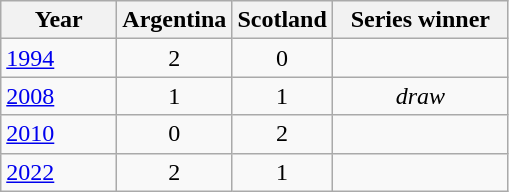<table class="wikitable">
<tr>
<th width="70">Year</th>
<th width="55">Argentina</th>
<th width="55">Scotland</th>
<th width="110">Series winner</th>
</tr>
<tr>
<td> <a href='#'>1994</a></td>
<td align=center>2</td>
<td align=center>0</td>
<td></td>
</tr>
<tr>
<td> <a href='#'>2008</a></td>
<td align=center>1</td>
<td align=center>1</td>
<td align=center><em>draw</em></td>
</tr>
<tr>
<td> <a href='#'>2010</a></td>
<td align=center>0</td>
<td align=center>2</td>
<td></td>
</tr>
<tr>
<td> <a href='#'>2022</a></td>
<td align=center>2</td>
<td align=center>1</td>
<td></td>
</tr>
</table>
